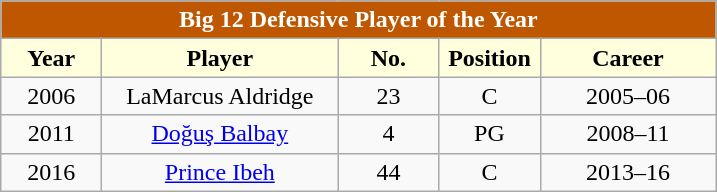<table class="wikitable" style="text-align:center">
<tr>
<td colspan="5" style= "background: #BF5700; color:white"><strong>Big 12 Defensive Player of the Year</strong></td>
</tr>
<tr>
<th style="width:60px; background: #ffffdd;">Year</th>
<th style="width:150px; background: #ffffdd;">Player</th>
<th style="width:60px; background: #ffffdd;">No.</th>
<th style="width:60px; background: #ffffdd;">Position</th>
<th style="width:110px; background: #ffffdd;">Career</th>
</tr>
<tr>
<td>2006</td>
<td>LaMarcus Aldridge</td>
<td>23</td>
<td>C</td>
<td>2005–06</td>
</tr>
<tr>
<td>2011</td>
<td><a href='#'>Doğuş Balbay</a></td>
<td>4</td>
<td>PG</td>
<td>2008–11</td>
</tr>
<tr>
<td>2016</td>
<td><a href='#'>Prince Ibeh</a></td>
<td>44</td>
<td>C</td>
<td>2013–16</td>
</tr>
</table>
